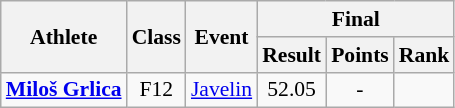<table class=wikitable style="font-size:90%">
<tr>
<th rowspan="2">Athlete</th>
<th rowspan="2">Class</th>
<th rowspan="2">Event</th>
<th colspan="3">Final</th>
</tr>
<tr>
<th>Result</th>
<th>Points</th>
<th>Rank</th>
</tr>
<tr>
<td><strong><a href='#'>Miloš Grlica</a></strong></td>
<td style="text-align:center;">F12</td>
<td><a href='#'>Javelin</a></td>
<td style="text-align:center;">52.05</td>
<td style="text-align:center;">-</td>
<td style="text-align:center;"></td>
</tr>
</table>
